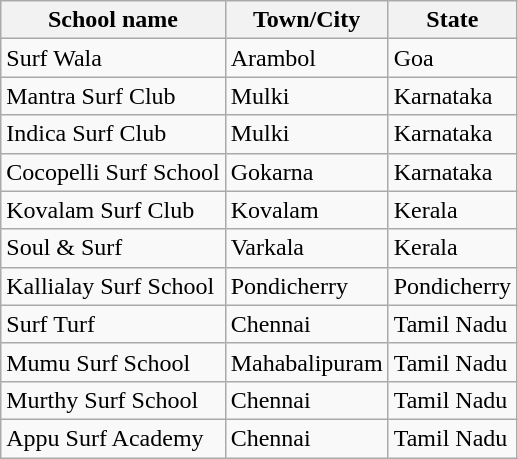<table class="wikitable">
<tr>
<th>School name</th>
<th>Town/City</th>
<th>State</th>
</tr>
<tr>
<td>Surf Wala</td>
<td>Arambol</td>
<td>Goa</td>
</tr>
<tr>
<td>Mantra Surf Club</td>
<td>Mulki</td>
<td>Karnataka</td>
</tr>
<tr>
<td>Indica Surf Club</td>
<td>Mulki</td>
<td>Karnataka</td>
</tr>
<tr>
<td>Cocopelli Surf School</td>
<td>Gokarna</td>
<td>Karnataka</td>
</tr>
<tr>
<td>Kovalam Surf Club</td>
<td>Kovalam</td>
<td>Kerala</td>
</tr>
<tr>
<td>Soul & Surf</td>
<td>Varkala</td>
<td>Kerala</td>
</tr>
<tr>
<td>Kallialay Surf School</td>
<td>Pondicherry</td>
<td>Pondicherry</td>
</tr>
<tr>
<td>Surf Turf</td>
<td>Chennai</td>
<td>Tamil Nadu</td>
</tr>
<tr>
<td>Mumu Surf School</td>
<td>Mahabalipuram</td>
<td>Tamil Nadu</td>
</tr>
<tr>
<td>Murthy Surf School</td>
<td>Chennai</td>
<td>Tamil Nadu</td>
</tr>
<tr>
<td>Appu Surf Academy</td>
<td>Chennai</td>
<td>Tamil Nadu</td>
</tr>
</table>
